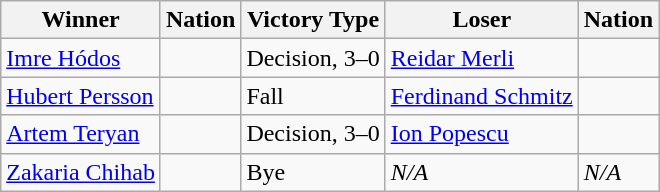<table class="wikitable sortable" style="text-align:left;">
<tr>
<th>Winner</th>
<th>Nation</th>
<th>Victory Type</th>
<th>Loser</th>
<th>Nation</th>
</tr>
<tr>
<td><a href='#'>Imre Hódos</a></td>
<td></td>
<td>Decision, 3–0</td>
<td><a href='#'>Reidar Merli</a></td>
<td></td>
</tr>
<tr>
<td><a href='#'>Hubert Persson</a></td>
<td></td>
<td>Fall</td>
<td><a href='#'>Ferdinand Schmitz</a></td>
<td></td>
</tr>
<tr>
<td><a href='#'>Artem Teryan</a></td>
<td></td>
<td>Decision, 3–0</td>
<td><a href='#'>Ion Popescu</a></td>
<td></td>
</tr>
<tr>
<td><a href='#'>Zakaria Chihab</a></td>
<td></td>
<td>Bye</td>
<td><em>N/A</em></td>
<td><em>N/A</em></td>
</tr>
</table>
